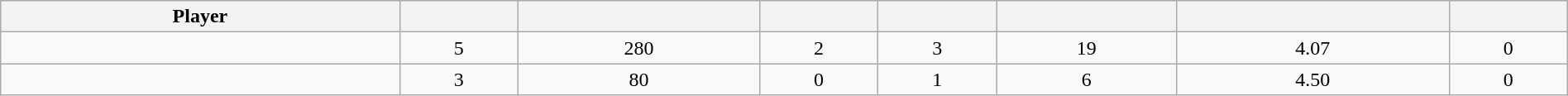<table class="wikitable sortable" style="width:100%;">
<tr style="text-align:center; background:#ddd;">
<th>Player</th>
<th></th>
<th></th>
<th></th>
<th></th>
<th></th>
<th></th>
<th></th>
</tr>
<tr align=center>
<td></td>
<td>5</td>
<td>280</td>
<td>2</td>
<td>3</td>
<td>19</td>
<td>4.07</td>
<td>0</td>
</tr>
<tr align=center>
<td></td>
<td>3</td>
<td>80</td>
<td>0</td>
<td>1</td>
<td>6</td>
<td>4.50</td>
<td>0</td>
</tr>
</table>
